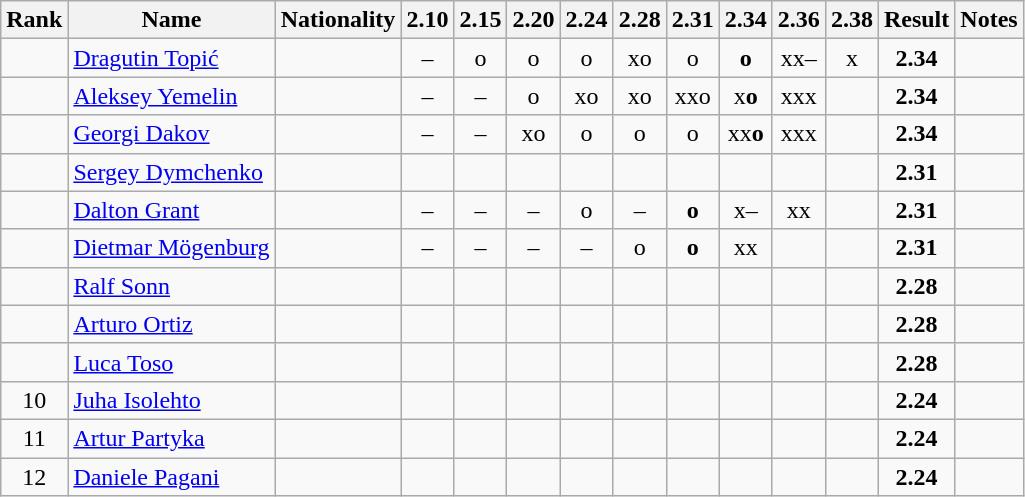<table class="wikitable sortable" style="text-align:center">
<tr>
<th>Rank</th>
<th>Name</th>
<th>Nationality</th>
<th>2.10</th>
<th>2.15</th>
<th>2.20</th>
<th>2.24</th>
<th>2.28</th>
<th>2.31</th>
<th>2.34</th>
<th>2.36</th>
<th>2.38</th>
<th>Result</th>
<th>Notes</th>
</tr>
<tr>
<td></td>
<td align="left"><a href='#'>Dragutin Topić</a></td>
<td align=left></td>
<td>–</td>
<td>o</td>
<td>o</td>
<td>o</td>
<td>xo</td>
<td>o</td>
<td><strong>o</strong></td>
<td>xx–</td>
<td>x</td>
<td><strong>2.34</strong></td>
<td></td>
</tr>
<tr>
<td></td>
<td align="left"><a href='#'>Aleksey Yemelin</a></td>
<td align=left></td>
<td>–</td>
<td>–</td>
<td>o</td>
<td>xo</td>
<td>xo</td>
<td>xxo</td>
<td>x<strong>o</strong></td>
<td>xxx</td>
<td></td>
<td><strong>2.34</strong></td>
<td></td>
</tr>
<tr>
<td></td>
<td align="left"><a href='#'>Georgi Dakov</a></td>
<td align=left></td>
<td>–</td>
<td>–</td>
<td>xo</td>
<td>o</td>
<td>o</td>
<td>o</td>
<td>xx<strong>o</strong></td>
<td>xxx</td>
<td></td>
<td><strong>2.34</strong></td>
<td></td>
</tr>
<tr>
<td></td>
<td align="left"><a href='#'>Sergey Dymchenko</a></td>
<td align=left></td>
<td></td>
<td></td>
<td></td>
<td></td>
<td></td>
<td></td>
<td></td>
<td></td>
<td></td>
<td><strong>2.31</strong></td>
<td></td>
</tr>
<tr>
<td></td>
<td align="left"><a href='#'>Dalton Grant</a></td>
<td align=left></td>
<td>–</td>
<td>–</td>
<td>–</td>
<td>o</td>
<td>–</td>
<td><strong>o</strong></td>
<td>x–</td>
<td>xx</td>
<td></td>
<td><strong>2.31</strong></td>
<td></td>
</tr>
<tr>
<td></td>
<td align="left"><a href='#'>Dietmar Mögenburg</a></td>
<td align=left></td>
<td>–</td>
<td>–</td>
<td>–</td>
<td>–</td>
<td>o</td>
<td><strong>o</strong></td>
<td>xx</td>
<td></td>
<td></td>
<td><strong>2.31</strong></td>
<td></td>
</tr>
<tr>
<td></td>
<td align="left"><a href='#'>Ralf Sonn</a></td>
<td align=left></td>
<td></td>
<td></td>
<td></td>
<td></td>
<td></td>
<td></td>
<td></td>
<td></td>
<td></td>
<td><strong>2.28</strong></td>
<td></td>
</tr>
<tr>
<td></td>
<td align="left"><a href='#'>Arturo Ortiz</a></td>
<td align=left></td>
<td></td>
<td></td>
<td></td>
<td></td>
<td></td>
<td></td>
<td></td>
<td></td>
<td></td>
<td><strong>2.28</strong></td>
<td></td>
</tr>
<tr>
<td></td>
<td align="left"><a href='#'>Luca Toso</a></td>
<td align=left></td>
<td></td>
<td></td>
<td></td>
<td></td>
<td></td>
<td></td>
<td></td>
<td></td>
<td></td>
<td><strong>2.28</strong></td>
<td></td>
</tr>
<tr>
<td>10</td>
<td align="left"><a href='#'>Juha Isolehto</a></td>
<td align=left></td>
<td></td>
<td></td>
<td></td>
<td></td>
<td></td>
<td></td>
<td></td>
<td></td>
<td></td>
<td><strong>2.24</strong></td>
<td></td>
</tr>
<tr>
<td>11</td>
<td align="left"><a href='#'>Artur Partyka</a></td>
<td align=left></td>
<td></td>
<td></td>
<td></td>
<td></td>
<td></td>
<td></td>
<td></td>
<td></td>
<td></td>
<td><strong>2.24</strong></td>
<td></td>
</tr>
<tr>
<td>12</td>
<td align="left"><a href='#'>Daniele Pagani</a></td>
<td align=left></td>
<td></td>
<td></td>
<td></td>
<td></td>
<td></td>
<td></td>
<td></td>
<td></td>
<td></td>
<td><strong>2.24</strong></td>
<td></td>
</tr>
</table>
